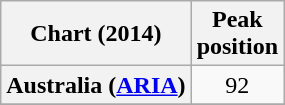<table class="wikitable plainrowheaders" style="text-align:center;">
<tr>
<th scope="col">Chart (2014)</th>
<th scope="col">Peak<br>position</th>
</tr>
<tr>
<th scope="row">Australia (<a href='#'>ARIA</a>)</th>
<td>92</td>
</tr>
<tr>
</tr>
</table>
